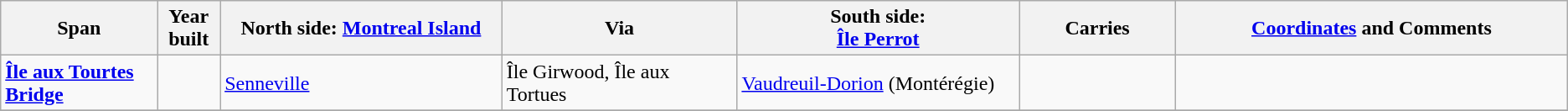<table class=wikitable>
<tr>
<th width="10%">Span</th>
<th width="4%">Year built</th>
<th width="18%">North side: <a href='#'>Montreal Island</a></th>
<th width="15%">Via</th>
<th width="18%">South side:<br><a href='#'>Île Perrot</a></th>
<th width="10%">Carries</th>
<th width="25%"><a href='#'>Coordinates</a> and Comments</th>
</tr>
<tr>
<td><strong><a href='#'>Île aux Tourtes Bridge</a></strong></td>
<td></td>
<td><a href='#'>Senneville</a></td>
<td>Île Girwood, Île aux Tortues</td>
<td><a href='#'>Vaudreuil-Dorion</a> (Montérégie)</td>
<td></td>
<td></td>
</tr>
<tr>
</tr>
</table>
